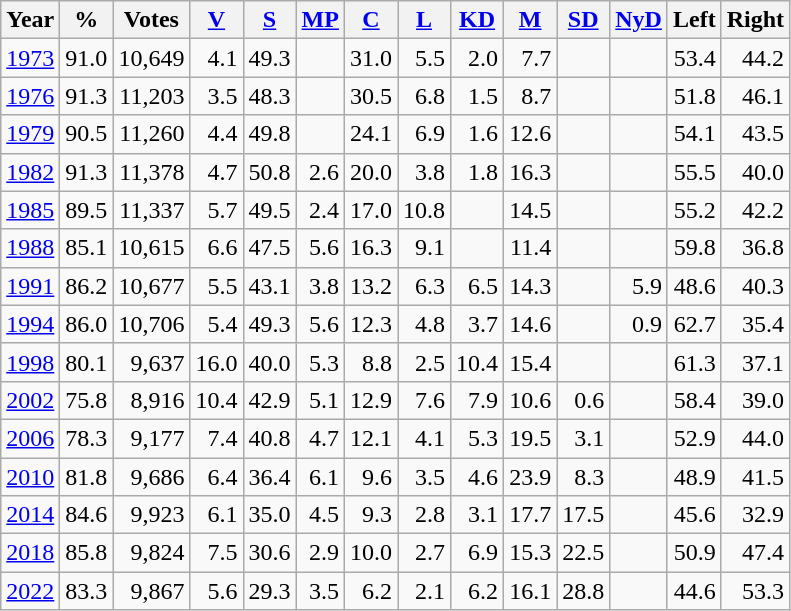<table class="wikitable sortable" style=text-align:right>
<tr>
<th>Year</th>
<th>%</th>
<th>Votes</th>
<th><a href='#'>V</a></th>
<th><a href='#'>S</a></th>
<th><a href='#'>MP</a></th>
<th><a href='#'>C</a></th>
<th><a href='#'>L</a></th>
<th><a href='#'>KD</a></th>
<th><a href='#'>M</a></th>
<th><a href='#'>SD</a></th>
<th><a href='#'>NyD</a></th>
<th>Left</th>
<th>Right</th>
</tr>
<tr>
<td align=left><a href='#'>1973</a></td>
<td>91.0</td>
<td>10,649</td>
<td>4.1</td>
<td>49.3</td>
<td></td>
<td>31.0</td>
<td>5.5</td>
<td>2.0</td>
<td>7.7</td>
<td></td>
<td></td>
<td>53.4</td>
<td>44.2</td>
</tr>
<tr>
<td align=left><a href='#'>1976</a></td>
<td>91.3</td>
<td>11,203</td>
<td>3.5</td>
<td>48.3</td>
<td></td>
<td>30.5</td>
<td>6.8</td>
<td>1.5</td>
<td>8.7</td>
<td></td>
<td></td>
<td>51.8</td>
<td>46.1</td>
</tr>
<tr>
<td align=left><a href='#'>1979</a></td>
<td>90.5</td>
<td>11,260</td>
<td>4.4</td>
<td>49.8</td>
<td></td>
<td>24.1</td>
<td>6.9</td>
<td>1.6</td>
<td>12.6</td>
<td></td>
<td></td>
<td>54.1</td>
<td>43.5</td>
</tr>
<tr>
<td align=left><a href='#'>1982</a></td>
<td>91.3</td>
<td>11,378</td>
<td>4.7</td>
<td>50.8</td>
<td>2.6</td>
<td>20.0</td>
<td>3.8</td>
<td>1.8</td>
<td>16.3</td>
<td></td>
<td></td>
<td>55.5</td>
<td>40.0</td>
</tr>
<tr>
<td align=left><a href='#'>1985</a></td>
<td>89.5</td>
<td>11,337</td>
<td>5.7</td>
<td>49.5</td>
<td>2.4</td>
<td>17.0</td>
<td>10.8</td>
<td></td>
<td>14.5</td>
<td></td>
<td></td>
<td>55.2</td>
<td>42.2</td>
</tr>
<tr>
<td align=left><a href='#'>1988</a></td>
<td>85.1</td>
<td>10,615</td>
<td>6.6</td>
<td>47.5</td>
<td>5.6</td>
<td>16.3</td>
<td>9.1</td>
<td></td>
<td>11.4</td>
<td></td>
<td></td>
<td>59.8</td>
<td>36.8</td>
</tr>
<tr>
<td align=left><a href='#'>1991</a></td>
<td>86.2</td>
<td>10,677</td>
<td>5.5</td>
<td>43.1</td>
<td>3.8</td>
<td>13.2</td>
<td>6.3</td>
<td>6.5</td>
<td>14.3</td>
<td></td>
<td>5.9</td>
<td>48.6</td>
<td>40.3</td>
</tr>
<tr>
<td align=left><a href='#'>1994</a></td>
<td>86.0</td>
<td>10,706</td>
<td>5.4</td>
<td>49.3</td>
<td>5.6</td>
<td>12.3</td>
<td>4.8</td>
<td>3.7</td>
<td>14.6</td>
<td></td>
<td>0.9</td>
<td>62.7</td>
<td>35.4</td>
</tr>
<tr>
<td align=left><a href='#'>1998</a></td>
<td>80.1</td>
<td>9,637</td>
<td>16.0</td>
<td>40.0</td>
<td>5.3</td>
<td>8.8</td>
<td>2.5</td>
<td>10.4</td>
<td>15.4</td>
<td></td>
<td></td>
<td>61.3</td>
<td>37.1</td>
</tr>
<tr>
<td align=left><a href='#'>2002</a></td>
<td>75.8</td>
<td>8,916</td>
<td>10.4</td>
<td>42.9</td>
<td>5.1</td>
<td>12.9</td>
<td>7.6</td>
<td>7.9</td>
<td>10.6</td>
<td>0.6</td>
<td></td>
<td>58.4</td>
<td>39.0</td>
</tr>
<tr>
<td align=left><a href='#'>2006</a></td>
<td>78.3</td>
<td>9,177</td>
<td>7.4</td>
<td>40.8</td>
<td>4.7</td>
<td>12.1</td>
<td>4.1</td>
<td>5.3</td>
<td>19.5</td>
<td>3.1</td>
<td></td>
<td>52.9</td>
<td>44.0</td>
</tr>
<tr>
<td align=left><a href='#'>2010</a></td>
<td>81.8</td>
<td>9,686</td>
<td>6.4</td>
<td>36.4</td>
<td>6.1</td>
<td>9.6</td>
<td>3.5</td>
<td>4.6</td>
<td>23.9</td>
<td>8.3</td>
<td></td>
<td>48.9</td>
<td>41.5</td>
</tr>
<tr>
<td align=left><a href='#'>2014</a></td>
<td>84.6</td>
<td>9,923</td>
<td>6.1</td>
<td>35.0</td>
<td>4.5</td>
<td>9.3</td>
<td>2.8</td>
<td>3.1</td>
<td>17.7</td>
<td>17.5</td>
<td></td>
<td>45.6</td>
<td>32.9</td>
</tr>
<tr>
<td align=left><a href='#'>2018</a></td>
<td>85.8</td>
<td>9,824</td>
<td>7.5</td>
<td>30.6</td>
<td>2.9</td>
<td>10.0</td>
<td>2.7</td>
<td>6.9</td>
<td>15.3</td>
<td>22.5</td>
<td></td>
<td>50.9</td>
<td>47.4</td>
</tr>
<tr>
<td align=left><a href='#'>2022</a></td>
<td>83.3</td>
<td>9,867</td>
<td>5.6</td>
<td>29.3</td>
<td>3.5</td>
<td>6.2</td>
<td>2.1</td>
<td>6.2</td>
<td>16.1</td>
<td>28.8</td>
<td></td>
<td>44.6</td>
<td>53.3</td>
</tr>
</table>
